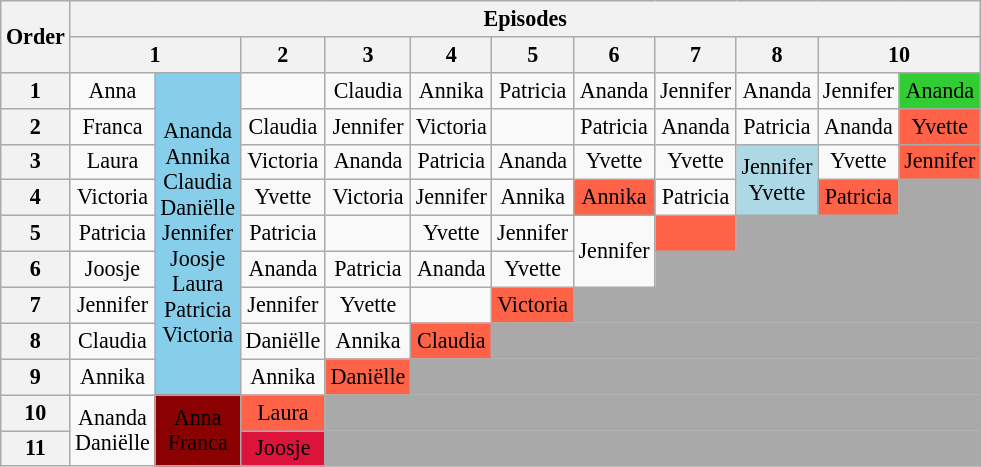<table class="wikitable" style="text-align:center; font-size:92%">
<tr>
<th rowspan=2>Order</th>
<th colspan="11">Episodes</th>
</tr>
<tr>
<th colspan="2">1</th>
<th>2</th>
<th>3</th>
<th>4</th>
<th>5</th>
<th>6</th>
<th>7</th>
<th>8</th>
<th colspan=2>10</th>
</tr>
<tr>
<th>1</th>
<td>Anna</td>
<td rowspan="9" style="background:skyblue;">Ananda <br> Annika <br> Claudia <br> Daniëlle <br>Jennifer <br> Joosje <br>Laura<br>Patricia <br>Victoria</td>
<td></td>
<td>Claudia</td>
<td>Annika</td>
<td>Patricia</td>
<td>Ananda</td>
<td>Jennifer</td>
<td>Ananda</td>
<td>Jennifer</td>
<td style="background:limegreen;">Ananda</td>
</tr>
<tr>
<th>2</th>
<td>Franca</td>
<td>Claudia</td>
<td>Jennifer</td>
<td>Victoria</td>
<td></td>
<td>Patricia</td>
<td>Ananda</td>
<td>Patricia</td>
<td>Ananda</td>
<td style="background:tomato">Yvette</td>
</tr>
<tr>
<th>3</th>
<td>Laura</td>
<td>Victoria</td>
<td>Ananda</td>
<td>Patricia</td>
<td>Ananda</td>
<td>Yvette</td>
<td>Yvette</td>
<td rowspan="2" style="background:lightblue">Jennifer<br>Yvette</td>
<td>Yvette</td>
<td style="background:tomato">Jennifer</td>
</tr>
<tr>
<th>4</th>
<td>Victoria</td>
<td>Yvette</td>
<td>Victoria</td>
<td>Jennifer</td>
<td>Annika</td>
<td style="background:tomato">Annika</td>
<td>Patricia</td>
<td style="background:tomato">Patricia</td>
<td bgcolor="darkgray" colspan=1></td>
</tr>
<tr>
<th>5</th>
<td>Patricia</td>
<td>Patricia</td>
<td></td>
<td>Yvette</td>
<td>Jennifer</td>
<td rowspan="2">Jennifer<br></td>
<td style="background:tomato;"></td>
<td bgcolor="darkgray" colspan=3></td>
</tr>
<tr>
<th>6</th>
<td>Joosje</td>
<td>Ananda</td>
<td>Patricia</td>
<td>Ananda</td>
<td>Yvette</td>
<td bgcolor="darkgray" colspan=4></td>
</tr>
<tr>
<th>7</th>
<td>Jennifer</td>
<td>Jennifer</td>
<td>Yvette</td>
<td></td>
<td style="background:tomato">Victoria</td>
<td bgcolor="darkgray" colspan=5></td>
</tr>
<tr>
<th>8</th>
<td>Claudia</td>
<td>Daniëlle</td>
<td>Annika</td>
<td style="background:tomato">Claudia</td>
<td bgcolor="darkgray" colspan=6></td>
</tr>
<tr>
<th>9</th>
<td>Annika</td>
<td>Annika</td>
<td style="background:tomato">Daniëlle</td>
<td bgcolor="darkgray" colspan=7></td>
</tr>
<tr>
<th>10</th>
<td rowspan="2">Ananda<br>Daniëlle</td>
<td width="50" rowspan="2" style="background:darkred"><span>Anna<br>Franca</span></td>
<td style="background:tomato">Laura</td>
<td bgcolor="darkgray" colspan=8></td>
</tr>
<tr>
<th>11</th>
<td style="background:crimson"><span>Joosje</span></td>
<td bgcolor="darkgray" colspan=8></td>
</tr>
</table>
